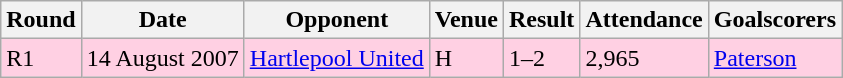<table class="wikitable">
<tr>
<th>Round</th>
<th>Date</th>
<th>Opponent</th>
<th>Venue</th>
<th>Result</th>
<th>Attendance</th>
<th>Goalscorers</th>
</tr>
<tr style="background-color: #ffd0e3;">
<td>R1</td>
<td>14 August 2007</td>
<td><a href='#'>Hartlepool United</a></td>
<td>H</td>
<td>1–2</td>
<td>2,965</td>
<td><a href='#'>Paterson</a></td>
</tr>
</table>
